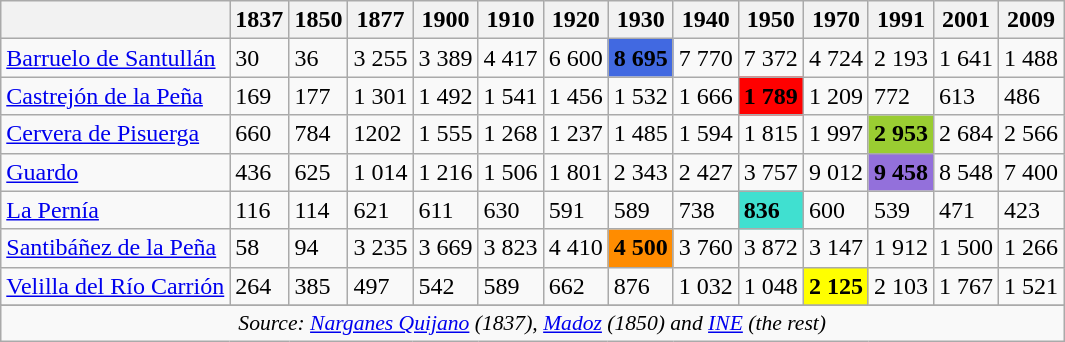<table class="wikitable">
<tr>
<th></th>
<th><strong>1837</strong></th>
<th><strong>1850</strong></th>
<th><strong>1877</strong></th>
<th><strong>1900</strong></th>
<th><strong>1910</strong></th>
<th><strong>1920</strong></th>
<th><strong>1930</strong></th>
<th><strong>1940</strong></th>
<th><strong>1950</strong></th>
<th><strong>1970</strong></th>
<th><strong>1991</strong></th>
<th><strong>2001</strong></th>
<th><strong>2009</strong></th>
</tr>
<tr>
<td><a href='#'>Barruelo de Santullán</a></td>
<td>30</td>
<td>36</td>
<td>3 255</td>
<td>3 389</td>
<td>4 417</td>
<td>6 600</td>
<td style="background: RoyalBlue;"><strong>8 695</strong></td>
<td>7 770</td>
<td>7 372</td>
<td>4 724</td>
<td>2 193</td>
<td>1 641</td>
<td>1 488</td>
</tr>
<tr>
<td><a href='#'>Castrejón de la Peña</a></td>
<td>169</td>
<td>177</td>
<td>1 301</td>
<td>1 492</td>
<td>1 541</td>
<td>1 456</td>
<td>1 532</td>
<td>1 666</td>
<td style="background: Red;"><strong>1 789</strong></td>
<td>1 209</td>
<td>772</td>
<td>613</td>
<td>486</td>
</tr>
<tr>
<td><a href='#'>Cervera de Pisuerga</a></td>
<td>660</td>
<td>784</td>
<td>1202</td>
<td>1 555</td>
<td>1 268</td>
<td>1 237</td>
<td>1 485</td>
<td>1 594</td>
<td>1 815</td>
<td>1 997</td>
<td style="background: YellowGreen;"><strong>2 953</strong></td>
<td>2 684</td>
<td>2 566</td>
</tr>
<tr>
<td><a href='#'>Guardo</a></td>
<td>436</td>
<td>625</td>
<td>1 014</td>
<td>1 216</td>
<td>1 506</td>
<td>1 801</td>
<td>2 343</td>
<td>2 427</td>
<td>3 757</td>
<td>9 012</td>
<td style="background: MediumPurple;"><strong>9 458</strong></td>
<td>8 548</td>
<td>7 400</td>
</tr>
<tr>
<td><a href='#'>La Pernía</a></td>
<td>116</td>
<td>114</td>
<td>621</td>
<td>611</td>
<td>630</td>
<td>591</td>
<td>589</td>
<td>738</td>
<td style="background: Turquoise;"><strong>836</strong></td>
<td>600</td>
<td>539</td>
<td>471</td>
<td>423</td>
</tr>
<tr>
<td><a href='#'>Santibáñez de la Peña</a></td>
<td>58</td>
<td>94</td>
<td>3 235</td>
<td>3 669</td>
<td>3 823</td>
<td>4 410</td>
<td style="background: DarkOrange;"><strong>4 500</strong></td>
<td>3 760</td>
<td>3 872</td>
<td>3 147</td>
<td>1 912</td>
<td>1 500</td>
<td>1 266</td>
</tr>
<tr>
<td><a href='#'>Velilla del Río Carrión</a></td>
<td>264</td>
<td>385</td>
<td>497</td>
<td>542</td>
<td>589</td>
<td>662</td>
<td>876</td>
<td>1 032</td>
<td>1 048</td>
<td style="background: Yellow;"><strong>2 125</strong></td>
<td>2 103</td>
<td>1 767</td>
<td>1 521</td>
</tr>
<tr>
</tr>
<tr>
<td colspan="14" style="text-align:center;font-size:90%;"><em>Source: <a href='#'>Narganes Quijano</a> (1837),</em> <em><a href='#'>Madoz</a> (1850)</em> <em>and <a href='#'>INE</a> (the rest)</em></td>
</tr>
</table>
